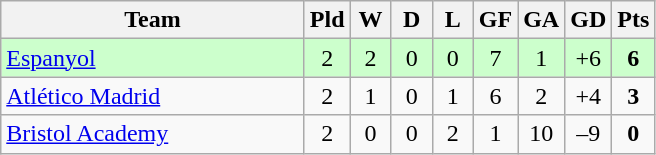<table class="wikitable" style="text-align: center;">
<tr>
<th width=195>Team</th>
<th width=20>Pld</th>
<th width=20>W</th>
<th width=20>D</th>
<th width=20>L</th>
<th width=20>GF</th>
<th width=20>GA</th>
<th width=20>GD</th>
<th width=20>Pts</th>
</tr>
<tr align="center" style="background:#ccffcc;">
<td align="left"> <a href='#'>Espanyol</a></td>
<td>2</td>
<td>2</td>
<td>0</td>
<td>0</td>
<td>7</td>
<td>1</td>
<td>+6</td>
<td><strong>6</strong></td>
</tr>
<tr align="center">
<td align="left"> <a href='#'>Atlético Madrid</a></td>
<td>2</td>
<td>1</td>
<td>0</td>
<td>1</td>
<td>6</td>
<td>2</td>
<td>+4</td>
<td><strong>3</strong></td>
</tr>
<tr align="center">
<td align="left"> <a href='#'>Bristol Academy</a></td>
<td>2</td>
<td>0</td>
<td>0</td>
<td>2</td>
<td>1</td>
<td>10</td>
<td>–9</td>
<td><strong>0</strong></td>
</tr>
</table>
